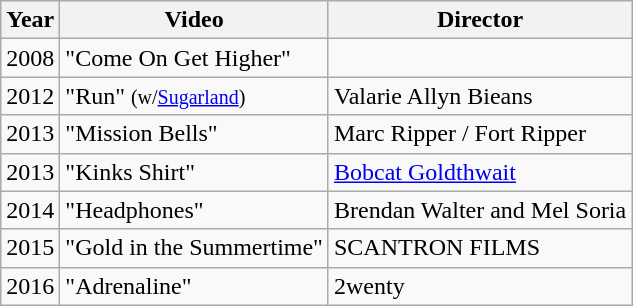<table class="wikitable">
<tr>
<th>Year</th>
<th>Video</th>
<th>Director</th>
</tr>
<tr>
<td>2008</td>
<td>"Come On Get Higher"</td>
<td></td>
</tr>
<tr>
<td>2012</td>
<td>"Run" <small>(w/<a href='#'>Sugarland</a>)</small></td>
<td>Valarie Allyn Bieans</td>
</tr>
<tr>
<td>2013</td>
<td>"Mission Bells"</td>
<td>Marc Ripper / Fort Ripper</td>
</tr>
<tr>
<td>2013</td>
<td>"Kinks Shirt"</td>
<td><a href='#'>Bobcat Goldthwait</a></td>
</tr>
<tr>
<td>2014</td>
<td>"Headphones"</td>
<td>Brendan Walter and Mel Soria</td>
</tr>
<tr>
<td>2015</td>
<td>"Gold in the Summertime"</td>
<td>SCANTRON FILMS</td>
</tr>
<tr>
<td>2016</td>
<td>"Adrenaline"</td>
<td>2wenty</td>
</tr>
</table>
